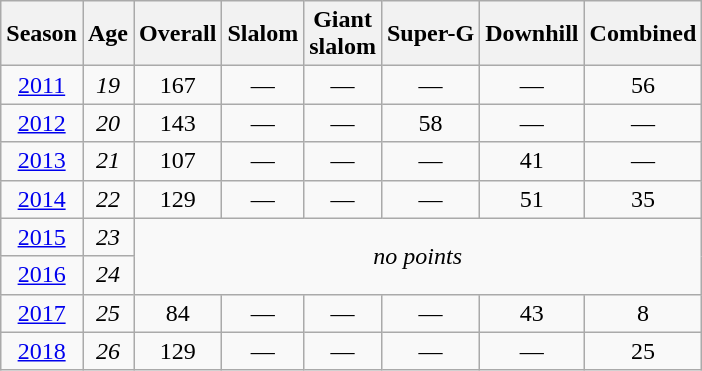<table class=wikitable style="text-align:center">
<tr>
<th>Season</th>
<th>Age</th>
<th>Overall</th>
<th>Slalom</th>
<th>Giant<br>slalom</th>
<th>Super-G</th>
<th>Downhill</th>
<th>Combined</th>
</tr>
<tr>
<td><a href='#'>2011</a></td>
<td><em>19</em></td>
<td>167</td>
<td>—</td>
<td>—</td>
<td>—</td>
<td>—</td>
<td>56</td>
</tr>
<tr>
<td><a href='#'>2012</a></td>
<td><em>20</em></td>
<td>143</td>
<td>—</td>
<td>—</td>
<td>58</td>
<td>—</td>
<td>—</td>
</tr>
<tr>
<td><a href='#'>2013</a></td>
<td><em>21</em></td>
<td>107</td>
<td>—</td>
<td>—</td>
<td>—</td>
<td>41</td>
<td>—</td>
</tr>
<tr>
<td><a href='#'>2014</a></td>
<td><em>22</em></td>
<td>129</td>
<td>—</td>
<td>—</td>
<td>—</td>
<td>51</td>
<td>35</td>
</tr>
<tr>
<td><a href='#'>2015</a></td>
<td><em>23</em></td>
<td colspan="6" rowspan="2"><em>no points</em></td>
</tr>
<tr>
<td><a href='#'>2016</a></td>
<td><em>24</em></td>
</tr>
<tr>
<td><a href='#'>2017</a></td>
<td><em>25</em></td>
<td>84</td>
<td>—</td>
<td>—</td>
<td>—</td>
<td>43</td>
<td>8</td>
</tr>
<tr>
<td><a href='#'>2018</a></td>
<td><em>26</em></td>
<td>129</td>
<td>—</td>
<td>—</td>
<td>—</td>
<td>—</td>
<td>25</td>
</tr>
</table>
